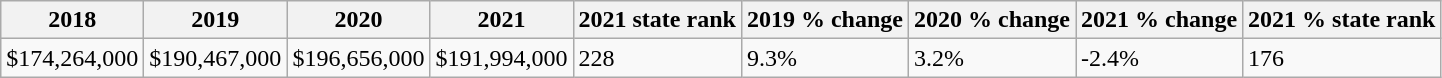<table class="wikitable">
<tr>
<th>2018</th>
<th>2019</th>
<th>2020</th>
<th>2021</th>
<th>2021 state rank</th>
<th>2019 % change</th>
<th>2020 % change</th>
<th>2021 % change</th>
<th>2021 % state rank</th>
</tr>
<tr>
<td>$174,264,000</td>
<td>$190,467,000</td>
<td>$196,656,000</td>
<td>$191,994,000</td>
<td>228</td>
<td>9.3%</td>
<td>3.2%</td>
<td>-2.4%</td>
<td>176</td>
</tr>
</table>
